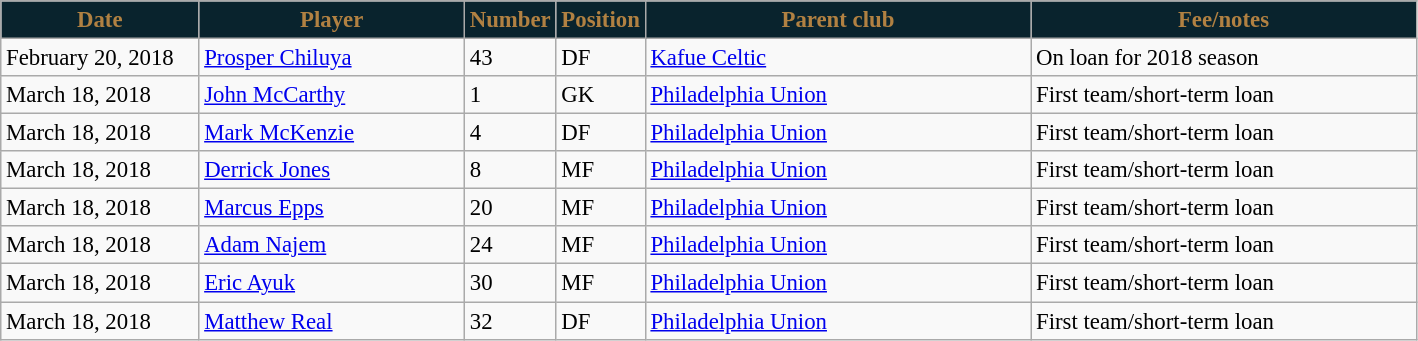<table class="wikitable" style="text-align:left; font-size:95%;">
<tr>
<th style="background:#09232D; color:#B18142; width:125px;">Date</th>
<th style="background:#09232D; color:#B18142; width:170px;">Player</th>
<th style="background:#09232D; color:#B18142; width:50px;">Number</th>
<th style="background:#09232D; color:#B18142; width:50px;">Position</th>
<th style="background:#09232D; color:#B18142; width:250px;">Parent club</th>
<th style="background:#09232D; color:#B18142; width:250px;">Fee/notes</th>
</tr>
<tr>
<td>February 20, 2018</td>
<td> <a href='#'>Prosper Chiluya</a></td>
<td>43</td>
<td>DF</td>
<td> <a href='#'>Kafue Celtic</a></td>
<td>On loan for 2018 season</td>
</tr>
<tr>
<td>March 18, 2018</td>
<td> <a href='#'>John McCarthy</a></td>
<td>1</td>
<td>GK</td>
<td> <a href='#'>Philadelphia Union</a></td>
<td>First team/short-term loan</td>
</tr>
<tr>
<td>March 18, 2018</td>
<td> <a href='#'>Mark McKenzie</a></td>
<td>4</td>
<td>DF</td>
<td> <a href='#'>Philadelphia Union</a></td>
<td>First team/short-term loan</td>
</tr>
<tr>
<td>March 18, 2018</td>
<td> <a href='#'>Derrick Jones</a></td>
<td>8</td>
<td>MF</td>
<td> <a href='#'>Philadelphia Union</a></td>
<td>First team/short-term loan</td>
</tr>
<tr>
<td>March 18, 2018</td>
<td> <a href='#'>Marcus Epps</a></td>
<td>20</td>
<td>MF</td>
<td> <a href='#'>Philadelphia Union</a></td>
<td>First team/short-term loan</td>
</tr>
<tr>
<td>March 18, 2018</td>
<td> <a href='#'>Adam Najem</a></td>
<td>24</td>
<td>MF</td>
<td> <a href='#'>Philadelphia Union</a></td>
<td>First team/short-term loan</td>
</tr>
<tr>
<td>March 18, 2018</td>
<td> <a href='#'>Eric Ayuk</a></td>
<td>30</td>
<td>MF</td>
<td> <a href='#'>Philadelphia Union</a></td>
<td>First team/short-term loan</td>
</tr>
<tr>
<td>March 18, 2018</td>
<td> <a href='#'>Matthew Real</a></td>
<td>32</td>
<td>DF</td>
<td> <a href='#'>Philadelphia Union</a></td>
<td>First team/short-term loan</td>
</tr>
</table>
